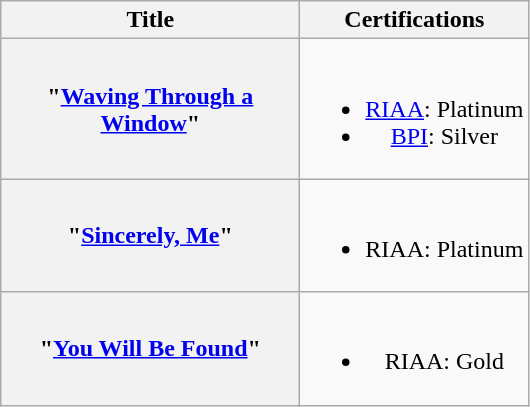<table class="wikitable plainrowheaders" style="text-align:center;" border="1">
<tr>
<th rowspan="1" scope="col" style="width:12em;">Title</th>
<th rowspan="1" scope="col">Certifications</th>
</tr>
<tr>
<th scope="row">"<a href='#'>Waving Through a Window</a>"</th>
<td><br><ul><li><a href='#'>RIAA</a>: Platinum</li><li><a href='#'>BPI</a>: Silver</li></ul></td>
</tr>
<tr>
<th scope="row">"<a href='#'>Sincerely, Me</a>"</th>
<td><br><ul><li>RIAA: Platinum</li></ul></td>
</tr>
<tr>
<th scope="row">"<a href='#'>You Will Be Found</a>"</th>
<td><br><ul><li>RIAA: Gold</li></ul></td>
</tr>
</table>
